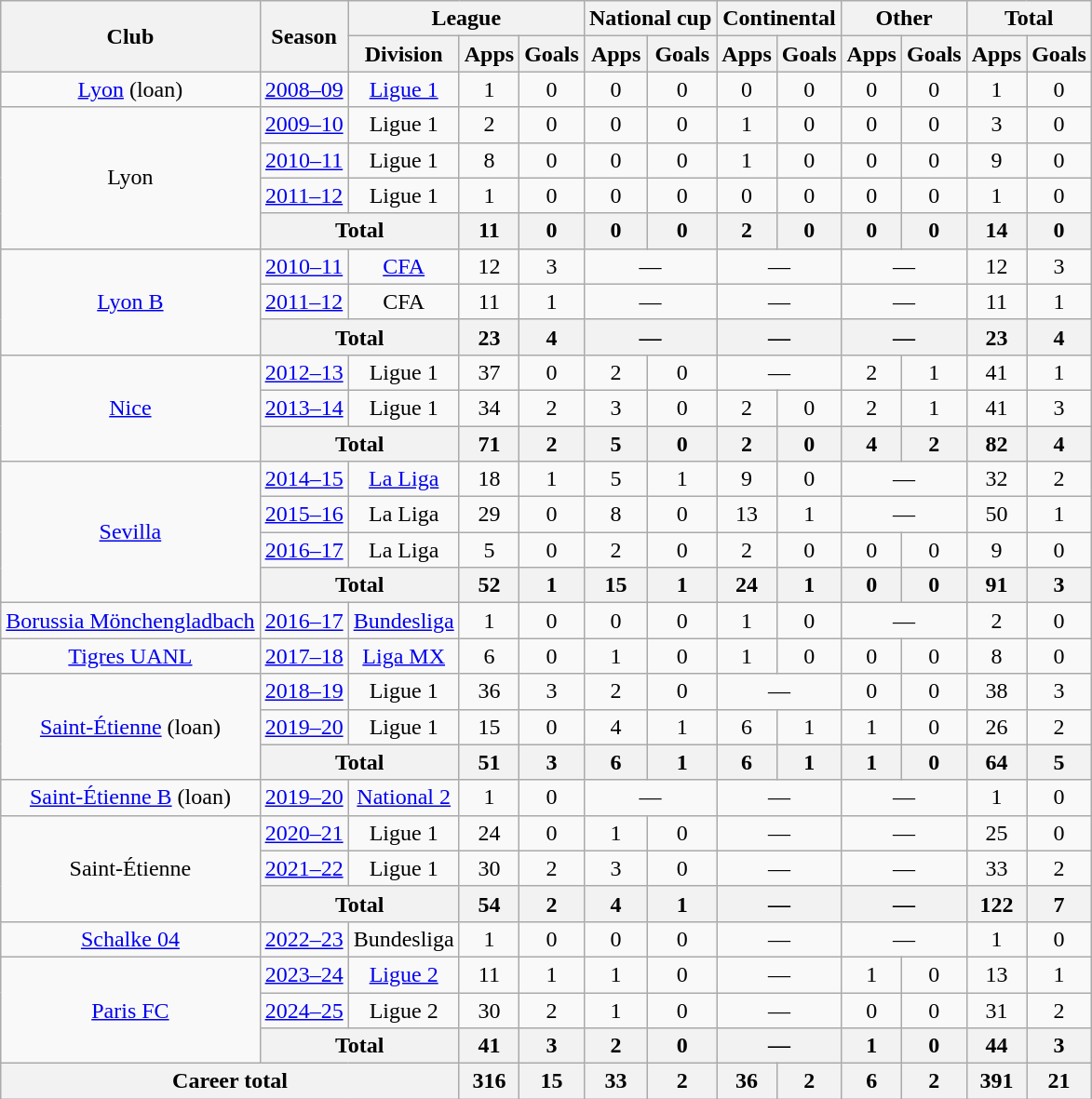<table class="wikitable" style="text-align: center">
<tr>
<th rowspan="2">Club</th>
<th rowspan="2">Season</th>
<th colspan="3">League</th>
<th colspan="2">National cup</th>
<th colspan="2">Continental</th>
<th colspan="2">Other</th>
<th colspan="2">Total</th>
</tr>
<tr>
<th>Division</th>
<th>Apps</th>
<th>Goals</th>
<th>Apps</th>
<th>Goals</th>
<th>Apps</th>
<th>Goals</th>
<th>Apps</th>
<th>Goals</th>
<th>Apps</th>
<th>Goals</th>
</tr>
<tr>
<td><a href='#'>Lyon</a> (loan)</td>
<td><a href='#'>2008–09</a></td>
<td><a href='#'>Ligue 1</a></td>
<td>1</td>
<td>0</td>
<td>0</td>
<td>0</td>
<td>0</td>
<td>0</td>
<td>0</td>
<td>0</td>
<td>1</td>
<td>0</td>
</tr>
<tr>
<td rowspan="4">Lyon</td>
<td><a href='#'>2009–10</a></td>
<td>Ligue 1</td>
<td>2</td>
<td>0</td>
<td>0</td>
<td>0</td>
<td>1</td>
<td>0</td>
<td>0</td>
<td>0</td>
<td>3</td>
<td>0</td>
</tr>
<tr>
<td><a href='#'>2010–11</a></td>
<td>Ligue 1</td>
<td>8</td>
<td>0</td>
<td>0</td>
<td>0</td>
<td>1</td>
<td>0</td>
<td>0</td>
<td>0</td>
<td>9</td>
<td>0</td>
</tr>
<tr>
<td><a href='#'>2011–12</a></td>
<td>Ligue 1</td>
<td>1</td>
<td>0</td>
<td>0</td>
<td>0</td>
<td>0</td>
<td>0</td>
<td>0</td>
<td>0</td>
<td>1</td>
<td>0</td>
</tr>
<tr>
<th colspan="2">Total</th>
<th>11</th>
<th>0</th>
<th>0</th>
<th>0</th>
<th>2</th>
<th>0</th>
<th>0</th>
<th>0</th>
<th>14</th>
<th>0</th>
</tr>
<tr>
<td rowspan="3"><a href='#'>Lyon B</a></td>
<td><a href='#'>2010–11</a></td>
<td><a href='#'>CFA</a></td>
<td>12</td>
<td>3</td>
<td colspan="2">—</td>
<td colspan="2">—</td>
<td colspan="2">—</td>
<td>12</td>
<td>3</td>
</tr>
<tr>
<td><a href='#'>2011–12</a></td>
<td>CFA</td>
<td>11</td>
<td>1</td>
<td colspan="2">—</td>
<td colspan="2">—</td>
<td colspan="2">—</td>
<td>11</td>
<td>1</td>
</tr>
<tr>
<th colspan="2">Total</th>
<th>23</th>
<th>4</th>
<th colspan="2">—</th>
<th colspan="2">—</th>
<th colspan="2">—</th>
<th>23</th>
<th>4</th>
</tr>
<tr>
<td rowspan="3"><a href='#'>Nice</a></td>
<td><a href='#'>2012–13</a></td>
<td>Ligue 1</td>
<td>37</td>
<td>0</td>
<td>2</td>
<td>0</td>
<td colspan="2">—</td>
<td>2</td>
<td>1</td>
<td>41</td>
<td>1</td>
</tr>
<tr>
<td><a href='#'>2013–14</a></td>
<td>Ligue 1</td>
<td>34</td>
<td>2</td>
<td>3</td>
<td>0</td>
<td>2</td>
<td>0</td>
<td>2</td>
<td>1</td>
<td>41</td>
<td>3</td>
</tr>
<tr>
<th colspan="2">Total</th>
<th>71</th>
<th>2</th>
<th>5</th>
<th>0</th>
<th>2</th>
<th>0</th>
<th>4</th>
<th>2</th>
<th>82</th>
<th>4</th>
</tr>
<tr>
<td rowspan="4"><a href='#'>Sevilla</a></td>
<td><a href='#'>2014–15</a></td>
<td><a href='#'>La Liga</a></td>
<td>18</td>
<td>1</td>
<td>5</td>
<td>1</td>
<td>9</td>
<td>0</td>
<td colspan="2">—</td>
<td>32</td>
<td>2</td>
</tr>
<tr>
<td><a href='#'>2015–16</a></td>
<td>La Liga</td>
<td>29</td>
<td>0</td>
<td>8</td>
<td>0</td>
<td>13</td>
<td>1</td>
<td colspan="2">—</td>
<td>50</td>
<td>1</td>
</tr>
<tr>
<td><a href='#'>2016–17</a></td>
<td>La Liga</td>
<td>5</td>
<td>0</td>
<td>2</td>
<td>0</td>
<td>2</td>
<td>0</td>
<td>0</td>
<td>0</td>
<td>9</td>
<td>0</td>
</tr>
<tr>
<th colspan="2">Total</th>
<th>52</th>
<th>1</th>
<th>15</th>
<th>1</th>
<th>24</th>
<th>1</th>
<th>0</th>
<th>0</th>
<th>91</th>
<th>3</th>
</tr>
<tr>
<td><a href='#'>Borussia Mönchengladbach</a></td>
<td><a href='#'>2016–17</a></td>
<td><a href='#'>Bundesliga</a></td>
<td>1</td>
<td>0</td>
<td>0</td>
<td>0</td>
<td>1</td>
<td>0</td>
<td colspan="2">—</td>
<td>2</td>
<td>0</td>
</tr>
<tr>
<td><a href='#'>Tigres UANL</a></td>
<td><a href='#'>2017–18</a></td>
<td><a href='#'>Liga MX</a></td>
<td>6</td>
<td>0</td>
<td>1</td>
<td>0</td>
<td>1</td>
<td>0</td>
<td>0</td>
<td>0</td>
<td>8</td>
<td>0</td>
</tr>
<tr>
<td rowspan="3"><a href='#'>Saint-Étienne</a> (loan)</td>
<td><a href='#'>2018–19</a></td>
<td>Ligue 1</td>
<td>36</td>
<td>3</td>
<td>2</td>
<td>0</td>
<td colspan="2">—</td>
<td>0</td>
<td>0</td>
<td>38</td>
<td>3</td>
</tr>
<tr>
<td><a href='#'>2019–20</a></td>
<td>Ligue 1</td>
<td>15</td>
<td>0</td>
<td>4</td>
<td>1</td>
<td>6</td>
<td>1</td>
<td>1</td>
<td>0</td>
<td>26</td>
<td>2</td>
</tr>
<tr>
<th colspan="2">Total</th>
<th>51</th>
<th>3</th>
<th>6</th>
<th>1</th>
<th>6</th>
<th>1</th>
<th>1</th>
<th>0</th>
<th>64</th>
<th>5</th>
</tr>
<tr>
<td><a href='#'>Saint-Étienne B</a> (loan)</td>
<td><a href='#'>2019–20</a></td>
<td><a href='#'>National 2</a></td>
<td>1</td>
<td>0</td>
<td colspan="2">—</td>
<td colspan="2">—</td>
<td colspan="2">—</td>
<td>1</td>
<td>0</td>
</tr>
<tr>
<td rowspan="3">Saint-Étienne</td>
<td><a href='#'>2020–21</a></td>
<td>Ligue 1</td>
<td>24</td>
<td>0</td>
<td>1</td>
<td>0</td>
<td colspan="2">—</td>
<td colspan="2">—</td>
<td>25</td>
<td>0</td>
</tr>
<tr>
<td><a href='#'>2021–22</a></td>
<td>Ligue 1</td>
<td>30</td>
<td>2</td>
<td>3</td>
<td>0</td>
<td colspan="2">—</td>
<td colspan="2">—</td>
<td>33</td>
<td>2</td>
</tr>
<tr>
<th colspan="2">Total</th>
<th>54</th>
<th>2</th>
<th>4</th>
<th>1</th>
<th colspan="2">—</th>
<th colspan="2">—</th>
<th>122</th>
<th>7</th>
</tr>
<tr>
<td><a href='#'>Schalke 04</a></td>
<td><a href='#'>2022–23</a></td>
<td>Bundesliga</td>
<td>1</td>
<td>0</td>
<td>0</td>
<td>0</td>
<td colspan="2">—</td>
<td colspan="2">—</td>
<td>1</td>
<td>0</td>
</tr>
<tr>
<td rowspan="3"><a href='#'>Paris FC</a></td>
<td><a href='#'>2023–24</a></td>
<td><a href='#'>Ligue 2</a></td>
<td>11</td>
<td>1</td>
<td>1</td>
<td>0</td>
<td colspan="2">—</td>
<td>1</td>
<td>0</td>
<td>13</td>
<td>1</td>
</tr>
<tr>
<td><a href='#'>2024–25</a></td>
<td>Ligue 2</td>
<td>30</td>
<td>2</td>
<td>1</td>
<td>0</td>
<td colspan="2">—</td>
<td>0</td>
<td>0</td>
<td>31</td>
<td>2</td>
</tr>
<tr>
<th colspan="2">Total</th>
<th>41</th>
<th>3</th>
<th>2</th>
<th>0</th>
<th colspan="2">—</th>
<th>1</th>
<th>0</th>
<th>44</th>
<th>3</th>
</tr>
<tr>
<th colspan="3">Career total</th>
<th>316</th>
<th>15</th>
<th>33</th>
<th>2</th>
<th>36</th>
<th>2</th>
<th>6</th>
<th>2</th>
<th>391</th>
<th>21</th>
</tr>
</table>
